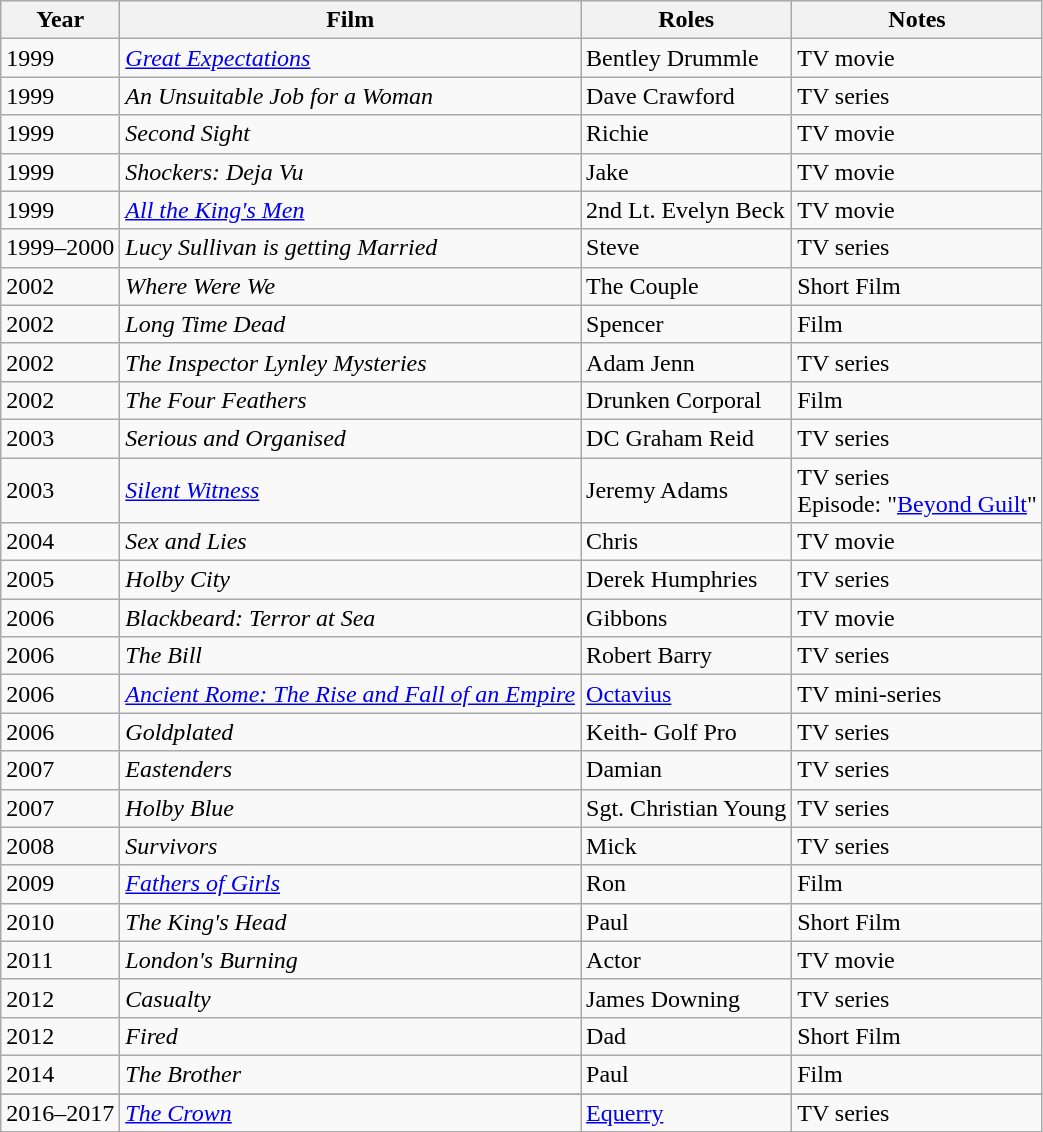<table class="wikitable">
<tr>
<th>Year</th>
<th>Film</th>
<th>Roles</th>
<th>Notes</th>
</tr>
<tr>
<td>1999</td>
<td><em><a href='#'>Great Expectations</a></em></td>
<td>Bentley Drummle</td>
<td>TV movie</td>
</tr>
<tr>
<td>1999</td>
<td><em>An Unsuitable Job for a Woman</em></td>
<td>Dave Crawford</td>
<td>TV series</td>
</tr>
<tr>
<td>1999</td>
<td><em>Second Sight</em></td>
<td>Richie</td>
<td>TV movie</td>
</tr>
<tr>
<td>1999</td>
<td><em>Shockers: Deja Vu</em></td>
<td>Jake</td>
<td>TV movie</td>
</tr>
<tr>
<td>1999</td>
<td><em><a href='#'>All the King's Men</a></em></td>
<td>2nd Lt. Evelyn Beck</td>
<td>TV movie</td>
</tr>
<tr>
<td>1999–2000</td>
<td><em>Lucy Sullivan is getting Married</em></td>
<td>Steve</td>
<td>TV series</td>
</tr>
<tr>
<td>2002</td>
<td><em>Where Were We</em></td>
<td>The Couple</td>
<td>Short Film</td>
</tr>
<tr>
<td>2002</td>
<td><em>Long Time Dead</em></td>
<td>Spencer</td>
<td>Film</td>
</tr>
<tr>
<td>2002</td>
<td><em>The Inspector Lynley Mysteries</em></td>
<td>Adam Jenn</td>
<td>TV series</td>
</tr>
<tr>
<td>2002</td>
<td><em>The Four Feathers</em></td>
<td>Drunken Corporal</td>
<td>Film</td>
</tr>
<tr>
<td>2003</td>
<td><em>Serious and Organised</em></td>
<td>DC Graham Reid</td>
<td>TV series</td>
</tr>
<tr>
<td>2003</td>
<td><em><a href='#'>Silent Witness</a></em></td>
<td>Jeremy Adams</td>
<td>TV series<br>Episode: "<a href='#'>Beyond Guilt</a>"</td>
</tr>
<tr>
<td>2004</td>
<td><em>Sex and Lies</em></td>
<td>Chris</td>
<td>TV movie</td>
</tr>
<tr>
<td>2005</td>
<td><em>Holby City</em></td>
<td>Derek Humphries</td>
<td>TV series</td>
</tr>
<tr>
<td>2006</td>
<td><em>Blackbeard: Terror at Sea</em></td>
<td>Gibbons</td>
<td>TV movie</td>
</tr>
<tr>
<td>2006</td>
<td><em>The Bill</em></td>
<td>Robert Barry</td>
<td>TV series</td>
</tr>
<tr>
<td>2006</td>
<td><em><a href='#'>Ancient Rome: The Rise and Fall of an Empire</a></em></td>
<td><a href='#'>Octavius</a></td>
<td>TV mini-series</td>
</tr>
<tr>
<td>2006</td>
<td><em>Goldplated</em></td>
<td>Keith- Golf Pro</td>
<td>TV series</td>
</tr>
<tr>
<td>2007</td>
<td><em>Eastenders</em></td>
<td>Damian</td>
<td>TV series</td>
</tr>
<tr>
<td>2007</td>
<td><em>Holby Blue</em></td>
<td>Sgt. Christian Young</td>
<td>TV series</td>
</tr>
<tr>
<td>2008</td>
<td><em>Survivors</em></td>
<td>Mick</td>
<td>TV series</td>
</tr>
<tr>
<td>2009</td>
<td><em><a href='#'>Fathers of Girls</a></em></td>
<td>Ron</td>
<td>Film</td>
</tr>
<tr>
<td>2010</td>
<td><em>The King's Head</em></td>
<td>Paul</td>
<td>Short Film</td>
</tr>
<tr>
<td>2011</td>
<td><em>London's Burning</em></td>
<td>Actor</td>
<td>TV movie</td>
</tr>
<tr>
<td>2012</td>
<td><em>Casualty</em></td>
<td>James Downing</td>
<td>TV series</td>
</tr>
<tr>
<td>2012</td>
<td><em>Fired</em></td>
<td>Dad</td>
<td>Short Film</td>
</tr>
<tr>
<td>2014</td>
<td><em>The Brother</em></td>
<td>Paul</td>
<td>Film</td>
</tr>
<tr>
</tr>
<tr>
<td>2016–2017</td>
<td><em><a href='#'>The Crown</a></em></td>
<td><a href='#'>Equerry</a></td>
<td>TV series</td>
</tr>
</table>
